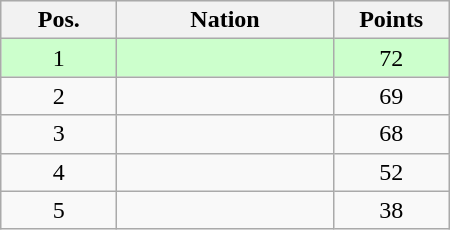<table class="wikitable gauche" cellspacing="1" style="width:300px;">
<tr style="background:#efefef; text-align:center;">
<th style="width:70px;">Pos.</th>
<th>Nation</th>
<th style="width:70px;">Points</th>
</tr>
<tr style="vertical-align:top; text-align:center; background:#ccffcc;">
<td>1</td>
<td style="text-align:left;"></td>
<td>72</td>
</tr>
<tr style="vertical-align:top; text-align:center;">
<td>2</td>
<td style="text-align:left;"></td>
<td>69</td>
</tr>
<tr style="vertical-align:top; text-align:center;">
<td>3</td>
<td style="text-align:left;"></td>
<td>68</td>
</tr>
<tr style="vertical-align:top; text-align:center;">
<td>4</td>
<td style="text-align:left;"></td>
<td>52</td>
</tr>
<tr style="vertical-align:top; text-align:center;">
<td>5</td>
<td style="text-align:left;"></td>
<td>38</td>
</tr>
</table>
